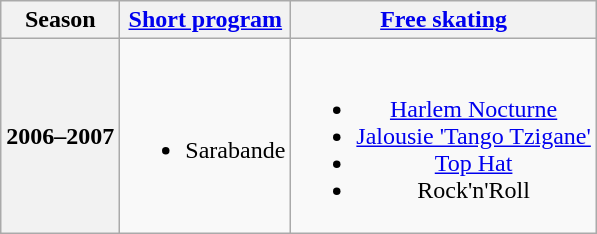<table class="wikitable" style="text-align:center">
<tr>
<th>Season</th>
<th><a href='#'>Short program</a></th>
<th><a href='#'>Free skating</a></th>
</tr>
<tr>
<th>2006–2007 <br></th>
<td><br><ul><li>Sarabande <br></li></ul></td>
<td><br><ul><li><a href='#'>Harlem Nocturne</a> <br></li><li><a href='#'>Jalousie 'Tango Tzigane'</a> <br></li><li><a href='#'>Top Hat</a> <br></li><li>Rock'n'Roll <br></li></ul></td>
</tr>
</table>
